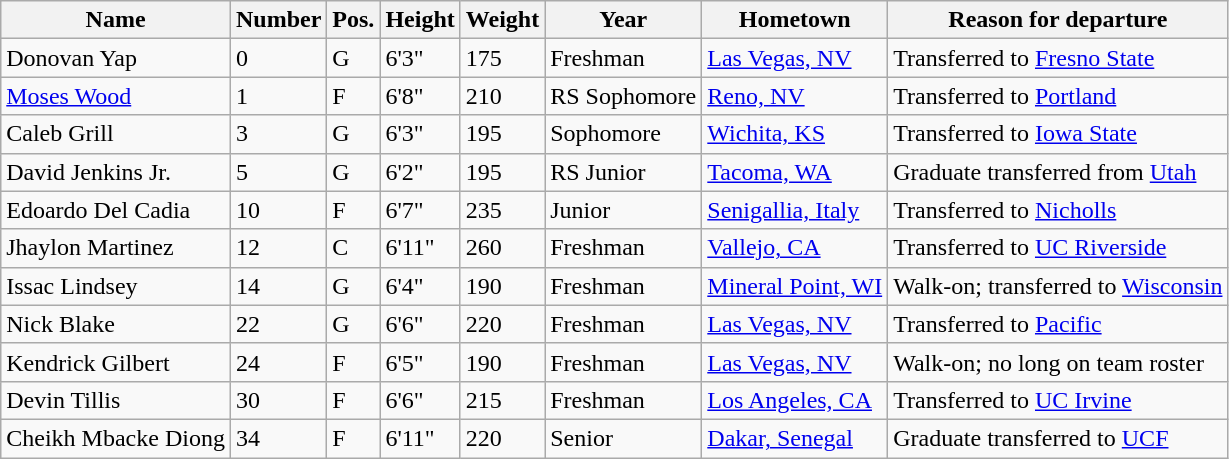<table class="wikitable sortable" border="1">
<tr>
<th>Name</th>
<th>Number</th>
<th>Pos.</th>
<th>Height</th>
<th>Weight</th>
<th>Year</th>
<th>Hometown</th>
<th class="unsortable">Reason for departure</th>
</tr>
<tr>
<td>Donovan Yap</td>
<td>0</td>
<td>G</td>
<td>6'3"</td>
<td>175</td>
<td>Freshman</td>
<td><a href='#'>Las Vegas, NV</a></td>
<td>Transferred to <a href='#'>Fresno State</a></td>
</tr>
<tr>
<td><a href='#'>Moses Wood</a></td>
<td>1</td>
<td>F</td>
<td>6'8"</td>
<td>210</td>
<td>RS Sophomore</td>
<td><a href='#'>Reno, NV</a></td>
<td>Transferred to <a href='#'>Portland</a></td>
</tr>
<tr>
<td>Caleb Grill</td>
<td>3</td>
<td>G</td>
<td>6'3"</td>
<td>195</td>
<td>Sophomore</td>
<td><a href='#'>Wichita, KS</a></td>
<td>Transferred to <a href='#'>Iowa State</a></td>
</tr>
<tr>
<td>David Jenkins Jr.</td>
<td>5</td>
<td>G</td>
<td>6'2"</td>
<td>195</td>
<td>RS Junior</td>
<td><a href='#'>Tacoma, WA</a></td>
<td>Graduate transferred from <a href='#'>Utah</a></td>
</tr>
<tr>
<td>Edoardo Del Cadia</td>
<td>10</td>
<td>F</td>
<td>6'7"</td>
<td>235</td>
<td>Junior</td>
<td><a href='#'>Senigallia, Italy</a></td>
<td>Transferred to <a href='#'>Nicholls</a></td>
</tr>
<tr>
<td>Jhaylon Martinez</td>
<td>12</td>
<td>C</td>
<td>6'11"</td>
<td>260</td>
<td>Freshman</td>
<td><a href='#'>Vallejo, CA</a></td>
<td>Transferred to <a href='#'>UC Riverside</a></td>
</tr>
<tr>
<td>Issac Lindsey</td>
<td>14</td>
<td>G</td>
<td>6'4"</td>
<td>190</td>
<td>Freshman</td>
<td><a href='#'>Mineral Point, WI</a></td>
<td>Walk-on; transferred to <a href='#'>Wisconsin</a></td>
</tr>
<tr>
<td>Nick Blake</td>
<td>22</td>
<td>G</td>
<td>6'6"</td>
<td>220</td>
<td>Freshman</td>
<td><a href='#'>Las Vegas, NV</a></td>
<td>Transferred to <a href='#'>Pacific</a></td>
</tr>
<tr>
<td>Kendrick Gilbert</td>
<td>24</td>
<td>F</td>
<td>6'5"</td>
<td>190</td>
<td>Freshman</td>
<td><a href='#'>Las Vegas, NV</a></td>
<td>Walk-on; no long on team roster</td>
</tr>
<tr>
<td>Devin Tillis</td>
<td>30</td>
<td>F</td>
<td>6'6"</td>
<td>215</td>
<td>Freshman</td>
<td><a href='#'>Los Angeles, CA</a></td>
<td>Transferred to <a href='#'>UC Irvine</a></td>
</tr>
<tr>
<td>Cheikh Mbacke Diong</td>
<td>34</td>
<td>F</td>
<td>6'11"</td>
<td>220</td>
<td>Senior</td>
<td><a href='#'>Dakar, Senegal</a></td>
<td>Graduate transferred to <a href='#'>UCF</a></td>
</tr>
</table>
